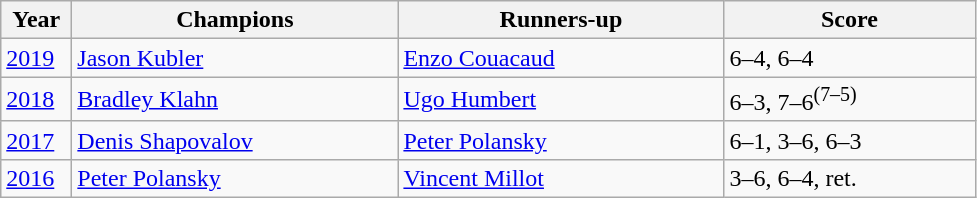<table class="wikitable">
<tr>
<th style="width:40px">Year</th>
<th style="width:210px">Champions</th>
<th style="width:210px">Runners-up</th>
<th style="width:160px">Score</th>
</tr>
<tr>
<td><a href='#'>2019</a></td>
<td> <a href='#'>Jason Kubler</a></td>
<td> <a href='#'>Enzo Couacaud</a></td>
<td>6–4, 6–4</td>
</tr>
<tr>
<td><a href='#'>2018</a></td>
<td> <a href='#'>Bradley Klahn</a></td>
<td> <a href='#'>Ugo Humbert</a></td>
<td>6–3, 7–6<sup>(7–5)</sup></td>
</tr>
<tr>
<td><a href='#'>2017</a></td>
<td> <a href='#'>Denis Shapovalov</a></td>
<td> <a href='#'>Peter Polansky</a></td>
<td>6–1, 3–6, 6–3</td>
</tr>
<tr>
<td><a href='#'>2016</a></td>
<td> <a href='#'>Peter Polansky</a></td>
<td> <a href='#'>Vincent Millot</a></td>
<td>3–6, 6–4, ret.</td>
</tr>
</table>
